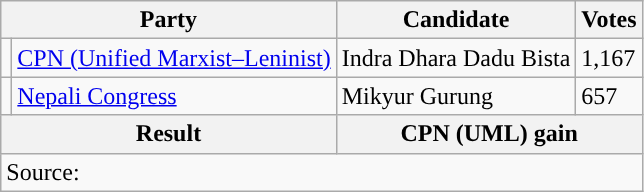<table class="wikitable">
<tr>
<th colspan="2">Party</th>
<th>Candidate</th>
<th>Votes</th>
</tr>
<tr>
<td style="background-color:"></td>
<td><a href='#'>CPN (Unified Marxist–Leninist)</a></td>
<td>Indra Dhara Dadu Bista</td>
<td>1,167</td>
</tr>
<tr>
<td style="background-color:"></td>
<td><a href='#'>Nepali Congress</a></td>
<td>Mikyur Gurung</td>
<td>657</td>
</tr>
<tr>
<th colspan="2">Result</th>
<th colspan="2">CPN (UML) gain</th>
</tr>
<tr>
<td colspan="4">Source: </td>
</tr>
</table>
